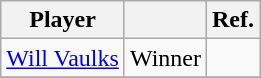<table class="wikitable" style="text-align:left">
<tr>
<th>Player</th>
<th></th>
<th>Ref.</th>
</tr>
<tr>
<td> <a href='#'>Will Vaulks</a></td>
<td>Winner</td>
<td align="center"></td>
</tr>
<tr>
</tr>
</table>
